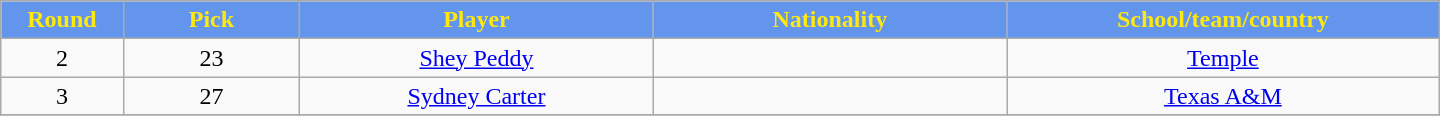<table class="wikitable" style="text-align:center; width:60em">
<tr>
<th style="background:#6495ED; color:#FDE910;" width="2%">Round</th>
<th style="background:#6495ED; color:#FDE910;" width="5%">Pick</th>
<th style="background:#6495ED; color:#FDE910;" width="10%">Player</th>
<th style="background:#6495ED; color:#FDE910;" width="10%">Nationality</th>
<th style="background:#6495ED; color:#FDE910;" width="10%">School/team/country</th>
</tr>
<tr>
<td>2</td>
<td>23</td>
<td><a href='#'>Shey Peddy</a></td>
<td></td>
<td><a href='#'>Temple</a></td>
</tr>
<tr>
<td>3</td>
<td>27</td>
<td><a href='#'>Sydney Carter</a></td>
<td></td>
<td><a href='#'>Texas A&M</a></td>
</tr>
<tr>
</tr>
</table>
